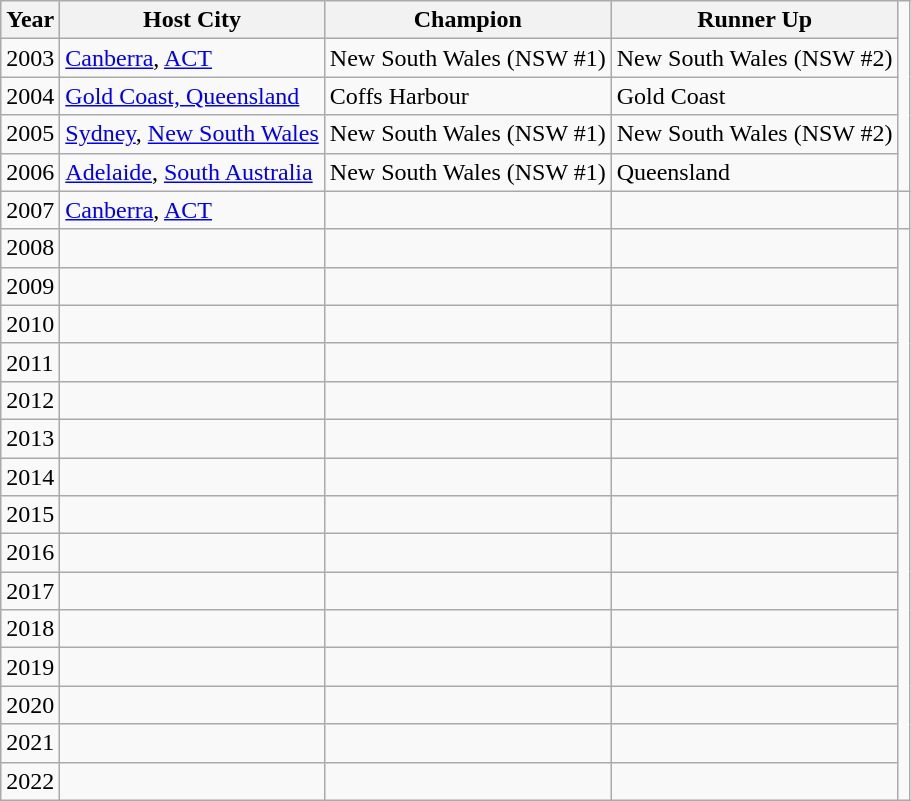<table class="wikitable">
<tr>
<th>Year</th>
<th>Host City</th>
<th>Champion</th>
<th>Runner Up</th>
</tr>
<tr>
<td>2003</td>
<td><a href='#'>Canberra</a>, <a href='#'>ACT</a></td>
<td> New South Wales (NSW #1)</td>
<td> New South Wales (NSW #2)</td>
</tr>
<tr>
<td>2004</td>
<td><a href='#'>Gold Coast, Queensland</a></td>
<td> Coffs Harbour</td>
<td> Gold Coast</td>
</tr>
<tr>
<td>2005</td>
<td><a href='#'>Sydney</a>, <a href='#'>New South Wales</a></td>
<td> New South Wales (NSW #1)</td>
<td> New South Wales (NSW #2)</td>
</tr>
<tr>
<td>2006</td>
<td><a href='#'>Adelaide</a>, <a href='#'>South Australia</a></td>
<td> New South Wales (NSW #1)</td>
<td> Queensland</td>
</tr>
<tr>
<td>2007</td>
<td><a href='#'>Canberra</a>, <a href='#'>ACT</a></td>
<td></td>
<td></td>
<td></td>
</tr>
<tr>
<td>2008</td>
<td></td>
<td></td>
<td></td>
</tr>
<tr>
<td>2009</td>
<td></td>
<td></td>
<td></td>
</tr>
<tr>
<td>2010</td>
<td></td>
<td></td>
<td></td>
</tr>
<tr>
<td>2011</td>
<td></td>
<td></td>
<td></td>
</tr>
<tr>
<td>2012</td>
<td></td>
<td></td>
<td></td>
</tr>
<tr>
<td>2013</td>
<td></td>
<td></td>
<td></td>
</tr>
<tr>
<td>2014</td>
<td></td>
<td></td>
<td></td>
</tr>
<tr>
<td>2015</td>
<td></td>
<td></td>
<td></td>
</tr>
<tr>
<td>2016</td>
<td></td>
<td></td>
<td></td>
</tr>
<tr>
<td>2017</td>
<td></td>
<td></td>
<td></td>
</tr>
<tr>
<td>2018</td>
<td></td>
<td></td>
<td></td>
</tr>
<tr>
<td>2019</td>
<td></td>
<td></td>
<td></td>
</tr>
<tr>
<td>2020</td>
<td></td>
<td></td>
<td></td>
</tr>
<tr>
<td>2021</td>
<td></td>
<td></td>
<td></td>
</tr>
<tr>
<td>2022</td>
<td></td>
<td></td>
<td></td>
</tr>
</table>
